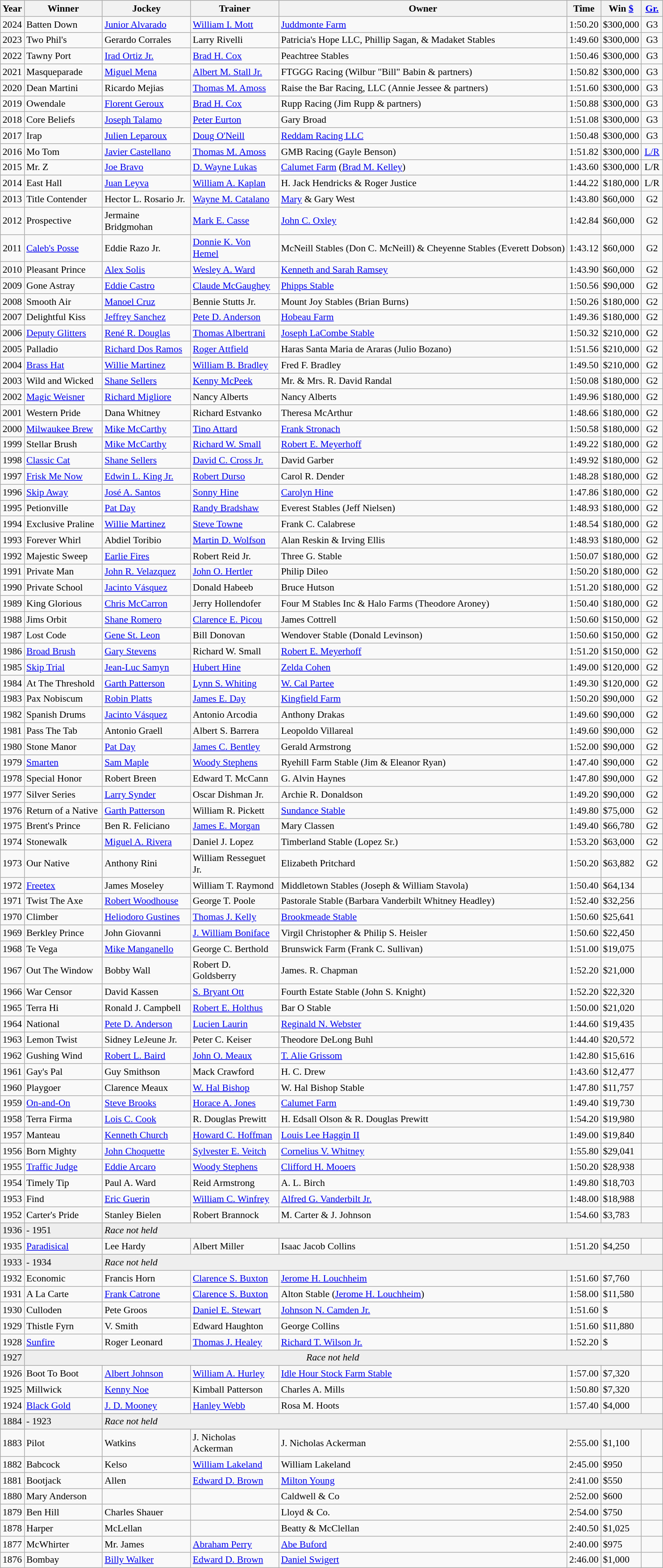<table class="wikitable sortable" style="font-size:90%">
<tr>
<th style="width:25px">Year</th>
<th style="width:110px">Winner</th>
<th style="width:125px">Jockey</th>
<th style="width:125px">Trainer</th>
<th>Owner</th>
<th style="width:25px">Time</th>
<th style="width:35px">Win <a href='#'>$</a></th>
<th style="width:25px"><a href='#'>Gr.</a></th>
</tr>
<tr>
<td align="center">2024</td>
<td>Batten Down</td>
<td><a href='#'>Junior Alvarado</a></td>
<td><a href='#'>William I. Mott</a></td>
<td><a href='#'>Juddmonte Farm</a></td>
<td align="center">1:50.20</td>
<td align="center">$300,000</td>
<td align="center">G3</td>
</tr>
<tr>
<td align="center">2023</td>
<td>Two Phil's</td>
<td>Gerardo Corrales</td>
<td>Larry Rivelli</td>
<td>Patricia's Hope LLC, Phillip Sagan, & Madaket Stables</td>
<td align="center">1:49.60</td>
<td align="center">$300,000</td>
<td align="center">G3</td>
</tr>
<tr>
<td align="center">2022</td>
<td>Tawny Port</td>
<td><a href='#'>Irad Ortiz Jr.</a></td>
<td><a href='#'>Brad H. Cox</a></td>
<td>Peachtree Stables</td>
<td align="center">1:50.46</td>
<td align="center">$300,000</td>
<td align="center">G3</td>
</tr>
<tr>
<td align="center">2021</td>
<td>Masqueparade</td>
<td><a href='#'>Miguel Mena</a></td>
<td><a href='#'>Albert M. Stall Jr.</a></td>
<td>FTGGG Racing (Wilbur "Bill" Babin & partners)</td>
<td align="center">1:50.82</td>
<td>$300,000</td>
<td align="center">G3</td>
</tr>
<tr>
<td align="center">2020</td>
<td>Dean Martini</td>
<td>Ricardo Mejias</td>
<td><a href='#'>Thomas M. Amoss</a></td>
<td>Raise the Bar Racing, LLC (Annie Jessee & partners)</td>
<td align="center">1:51.60</td>
<td>$300,000</td>
<td align="center">G3</td>
</tr>
<tr>
<td align="center">2019</td>
<td>Owendale</td>
<td><a href='#'>Florent Geroux</a></td>
<td><a href='#'>Brad H. Cox</a></td>
<td>Rupp Racing (Jim Rupp & partners)</td>
<td align="center">1:50.88</td>
<td>$300,000</td>
<td align="center">G3</td>
</tr>
<tr>
<td align="center">2018</td>
<td>Core Beliefs</td>
<td><a href='#'>Joseph Talamo</a></td>
<td><a href='#'>Peter Eurton</a></td>
<td>Gary Broad</td>
<td align="center">1:51.08</td>
<td>$300,000</td>
<td align="center">G3</td>
</tr>
<tr>
<td align="center">2017</td>
<td>Irap</td>
<td><a href='#'>Julien Leparoux</a></td>
<td><a href='#'>Doug O'Neill</a></td>
<td><a href='#'>Reddam Racing LLC</a></td>
<td align="center">1:50.48</td>
<td>$300,000</td>
<td align="center">G3</td>
</tr>
<tr>
<td align="center">2016</td>
<td>Mo Tom</td>
<td><a href='#'>Javier Castellano</a></td>
<td><a href='#'>Thomas M. Amoss</a></td>
<td>GMB  Racing (Gayle Benson)</td>
<td align="center">1:51.82</td>
<td>$300,000</td>
<td align="center"><a href='#'>L/R</a></td>
</tr>
<tr>
<td align="center">2015</td>
<td>Mr. Z</td>
<td><a href='#'>Joe Bravo</a></td>
<td><a href='#'>D. Wayne Lukas</a></td>
<td><a href='#'>Calumet Farm</a> (<a href='#'>Brad M. Kelley</a>)</td>
<td align="center">1:43.60</td>
<td>$300,000</td>
<td align="center">L/R</td>
</tr>
<tr>
<td align="center">2014</td>
<td>East Hall</td>
<td><a href='#'>Juan Leyva</a></td>
<td><a href='#'>William A. Kaplan</a></td>
<td>H. Jack Hendricks & Roger Justice</td>
<td align="center">1:44.22</td>
<td>$180,000</td>
<td align="center">L/R</td>
</tr>
<tr>
<td align="center">2013</td>
<td>Title Contender</td>
<td>Hector L. Rosario Jr.</td>
<td><a href='#'>Wayne M. Catalano</a></td>
<td><a href='#'>Mary</a> & Gary West</td>
<td align="center">1:43.80</td>
<td>$60,000</td>
<td align="center">G2</td>
</tr>
<tr>
<td align="center">2012</td>
<td>Prospective</td>
<td>Jermaine Bridgmohan</td>
<td><a href='#'>Mark E. Casse</a></td>
<td><a href='#'>John C. Oxley</a></td>
<td align="center">1:42.84</td>
<td>$60,000</td>
<td align="center">G2</td>
</tr>
<tr>
<td align="center">2011</td>
<td><a href='#'>Caleb's Posse</a></td>
<td>Eddie Razo Jr.</td>
<td><a href='#'>Donnie K. Von Hemel</a></td>
<td>McNeill Stables (Don C. McNeill) & Cheyenne Stables (Everett Dobson)</td>
<td align="center">1:43.12</td>
<td>$60,000</td>
<td align="center">G2</td>
</tr>
<tr>
<td align="center">2010</td>
<td>Pleasant Prince</td>
<td><a href='#'>Alex Solis</a></td>
<td><a href='#'>Wesley A. Ward</a></td>
<td><a href='#'>Kenneth and Sarah Ramsey</a></td>
<td align="center">1:43.90</td>
<td>$60,000</td>
<td align="center">G2</td>
</tr>
<tr>
<td align="center">2009</td>
<td>Gone Astray</td>
<td><a href='#'>Eddie Castro</a></td>
<td><a href='#'>Claude McGaughey</a></td>
<td><a href='#'>Phipps Stable</a></td>
<td align="center">1:50.56</td>
<td>$90,000</td>
<td align="center">G2</td>
</tr>
<tr>
<td align="center">2008</td>
<td>Smooth Air</td>
<td><a href='#'>Manoel Cruz</a></td>
<td>Bennie Stutts Jr.</td>
<td>Mount Joy Stables (Brian Burns)</td>
<td align="center">1:50.26</td>
<td>$180,000</td>
<td align="center">G2</td>
</tr>
<tr>
<td align="center">2007</td>
<td>Delightful Kiss</td>
<td><a href='#'>Jeffrey Sanchez</a></td>
<td><a href='#'>Pete D. Anderson</a></td>
<td><a href='#'>Hobeau Farm</a></td>
<td align="center">1:49.36</td>
<td>$180,000</td>
<td align="center">G2</td>
</tr>
<tr>
<td align="center">2006</td>
<td><a href='#'>Deputy Glitters</a></td>
<td><a href='#'>René R. Douglas</a></td>
<td><a href='#'>Thomas Albertrani</a></td>
<td><a href='#'>Joseph LaCombe Stable</a></td>
<td align="center">1:50.32</td>
<td>$210,000</td>
<td align="center">G2</td>
</tr>
<tr>
<td align="center">2005</td>
<td>Palladio</td>
<td><a href='#'>Richard Dos Ramos</a></td>
<td><a href='#'>Roger Attfield</a></td>
<td>Haras Santa Maria de Araras (Julio Bozano)</td>
<td align="center">1:51.56</td>
<td>$210,000</td>
<td align="center">G2</td>
</tr>
<tr>
<td align="center">2004</td>
<td><a href='#'>Brass Hat</a></td>
<td><a href='#'>Willie Martinez</a></td>
<td><a href='#'>William B. Bradley</a></td>
<td>Fred F. Bradley</td>
<td align="center">1:49.50</td>
<td>$210,000</td>
<td align="center">G2</td>
</tr>
<tr>
<td align="center">2003</td>
<td>Wild and Wicked</td>
<td><a href='#'>Shane Sellers</a></td>
<td><a href='#'>Kenny McPeek</a></td>
<td>Mr. & Mrs. R. David Randal</td>
<td align="center">1:50.08</td>
<td>$180,000</td>
<td align="center">G2</td>
</tr>
<tr>
<td align="center">2002</td>
<td><a href='#'>Magic Weisner</a></td>
<td><a href='#'>Richard Migliore</a></td>
<td>Nancy Alberts</td>
<td>Nancy Alberts</td>
<td align="center">1:49.96</td>
<td>$180,000</td>
<td align="center">G2</td>
</tr>
<tr>
<td align="center">2001</td>
<td>Western Pride</td>
<td>Dana Whitney</td>
<td>Richard Estvanko</td>
<td>Theresa McArthur</td>
<td align="center">1:48.66</td>
<td>$180,000</td>
<td align="center">G2</td>
</tr>
<tr>
<td align="center">2000</td>
<td><a href='#'>Milwaukee Brew</a></td>
<td><a href='#'>Mike McCarthy</a></td>
<td><a href='#'>Tino Attard</a></td>
<td><a href='#'>Frank Stronach</a></td>
<td align="center">1:50.58</td>
<td>$180,000</td>
<td align="center">G2</td>
</tr>
<tr>
<td align="center">1999</td>
<td>Stellar Brush</td>
<td><a href='#'>Mike McCarthy</a></td>
<td><a href='#'>Richard W. Small</a></td>
<td><a href='#'>Robert E. Meyerhoff</a></td>
<td align="center">1:49.22</td>
<td>$180,000</td>
<td align="center">G2</td>
</tr>
<tr>
<td align="center">1998</td>
<td><a href='#'>Classic Cat</a></td>
<td><a href='#'>Shane Sellers</a></td>
<td><a href='#'>David C. Cross Jr.</a></td>
<td>David Garber</td>
<td align="center">1:49.92</td>
<td>$180,000</td>
<td align="center">G2</td>
</tr>
<tr>
<td align="center">1997</td>
<td><a href='#'>Frisk Me Now</a></td>
<td><a href='#'>Edwin L. King Jr.</a></td>
<td><a href='#'>Robert Durso</a></td>
<td>Carol R. Dender</td>
<td align="center">1:48.28</td>
<td>$180,000</td>
<td align="center">G2</td>
</tr>
<tr>
<td align="center">1996</td>
<td><a href='#'>Skip Away</a></td>
<td><a href='#'>José A. Santos</a></td>
<td><a href='#'>Sonny Hine</a></td>
<td><a href='#'>Carolyn Hine</a></td>
<td align="center">1:47.86</td>
<td>$180,000</td>
<td align="center">G2</td>
</tr>
<tr>
<td align="center">1995</td>
<td>Petionville</td>
<td><a href='#'>Pat Day</a></td>
<td><a href='#'>Randy Bradshaw</a></td>
<td>Everest Stables (Jeff Nielsen)</td>
<td align="center">1:48.93</td>
<td>$180,000</td>
<td align="center">G2</td>
</tr>
<tr>
<td align="center">1994</td>
<td>Exclusive Praline</td>
<td><a href='#'>Willie Martinez</a></td>
<td><a href='#'>Steve Towne</a></td>
<td>Frank C. Calabrese</td>
<td align="center">1:48.54</td>
<td>$180,000</td>
<td align="center">G2</td>
</tr>
<tr>
<td align="center">1993</td>
<td>Forever Whirl</td>
<td>Abdiel Toribio</td>
<td><a href='#'>Martin D. Wolfson</a></td>
<td>Alan Reskin & Irving Ellis</td>
<td align="center">1:48.93</td>
<td>$180,000</td>
<td align="center">G2</td>
</tr>
<tr>
<td align="center">1992</td>
<td>Majestic Sweep</td>
<td><a href='#'>Earlie Fires</a></td>
<td>Robert Reid Jr.</td>
<td>Three G. Stable</td>
<td>1:50.07</td>
<td>$180,000</td>
<td align="center">G2</td>
</tr>
<tr>
<td align="center">1991</td>
<td>Private Man</td>
<td><a href='#'>John R. Velazquez</a></td>
<td><a href='#'>John O. Hertler</a></td>
<td>Philip Dileo</td>
<td>1:50.20</td>
<td>$180,000</td>
<td align="center">G2</td>
</tr>
<tr>
<td align="center">1990</td>
<td>Private School</td>
<td><a href='#'>Jacinto Vásquez</a></td>
<td>Donald Habeeb</td>
<td>Bruce Hutson</td>
<td>1:51.20</td>
<td>$180,000</td>
<td align="center">G2</td>
</tr>
<tr>
<td align="center">1989</td>
<td>King Glorious</td>
<td><a href='#'>Chris McCarron</a></td>
<td>Jerry Hollendofer</td>
<td>Four M Stables Inc & Halo Farms (Theodore Aroney)</td>
<td>1:50.40</td>
<td>$180,000</td>
<td align="center">G2</td>
</tr>
<tr>
<td align="center">1988</td>
<td>Jims Orbit</td>
<td><a href='#'>Shane Romero</a></td>
<td><a href='#'>Clarence E. Picou</a></td>
<td>James Cottrell</td>
<td>1:50.60</td>
<td>$150,000</td>
<td align="center">G2</td>
</tr>
<tr>
<td align="center">1987</td>
<td>Lost Code</td>
<td><a href='#'>Gene St. Leon</a></td>
<td>Bill Donovan</td>
<td>Wendover Stable (Donald Levinson)</td>
<td>1:50.60</td>
<td>$150,000</td>
<td align="center">G2</td>
</tr>
<tr>
<td align="center">1986</td>
<td><a href='#'>Broad Brush</a></td>
<td><a href='#'>Gary Stevens</a></td>
<td>Richard W. Small</td>
<td><a href='#'>Robert E. Meyerhoff</a></td>
<td>1:51.20</td>
<td>$150,000</td>
<td align="center">G2</td>
</tr>
<tr>
<td align="center">1985</td>
<td><a href='#'>Skip Trial</a></td>
<td><a href='#'>Jean-Luc Samyn</a></td>
<td><a href='#'>Hubert Hine</a></td>
<td><a href='#'>Zelda Cohen</a></td>
<td>1:49.00</td>
<td>$120,000</td>
<td align="center">G2</td>
</tr>
<tr>
<td align="center">1984</td>
<td>At The Threshold</td>
<td><a href='#'>Garth Patterson</a></td>
<td><a href='#'>Lynn S. Whiting</a></td>
<td><a href='#'>W. Cal Partee</a></td>
<td>1:49.30</td>
<td>$120,000</td>
<td align="center">G2</td>
</tr>
<tr>
<td align="center">1983</td>
<td>Pax Nobiscum</td>
<td><a href='#'>Robin Platts</a></td>
<td><a href='#'>James E. Day</a></td>
<td><a href='#'>Kingfield Farm</a></td>
<td>1:50.20</td>
<td>$90,000</td>
<td align="center">G2</td>
</tr>
<tr>
<td align="center">1982</td>
<td>Spanish Drums</td>
<td><a href='#'>Jacinto Vásquez</a></td>
<td>Antonio Arcodia</td>
<td>Anthony Drakas</td>
<td>1:49.60</td>
<td>$90,000</td>
<td align="center">G2</td>
</tr>
<tr>
<td align="center">1981</td>
<td>Pass The Tab</td>
<td>Antonio Graell</td>
<td>Albert S. Barrera</td>
<td>Leopoldo Villareal</td>
<td>1:49.60</td>
<td>$90,000</td>
<td align="center">G2</td>
</tr>
<tr>
<td align="center">1980</td>
<td>Stone Manor</td>
<td><a href='#'>Pat Day</a></td>
<td><a href='#'>James C. Bentley</a></td>
<td>Gerald Armstrong</td>
<td>1:52.00</td>
<td>$90,000</td>
<td align="center">G2</td>
</tr>
<tr>
<td align="center">1979</td>
<td><a href='#'>Smarten</a></td>
<td><a href='#'>Sam Maple</a></td>
<td><a href='#'>Woody Stephens</a></td>
<td>Ryehill Farm Stable (Jim & Eleanor Ryan)</td>
<td>1:47.40</td>
<td>$90,000</td>
<td align="center">G2</td>
</tr>
<tr>
<td align="center">1978</td>
<td>Special Honor</td>
<td>Robert Breen</td>
<td>Edward T. McCann</td>
<td>G. Alvin Haynes</td>
<td>1:47.80</td>
<td>$90,000</td>
<td align="center">G2</td>
</tr>
<tr>
<td align="center">1977</td>
<td>Silver Series</td>
<td><a href='#'>Larry Synder</a></td>
<td>Oscar Dishman Jr.</td>
<td>Archie R. Donaldson</td>
<td>1:49.20</td>
<td>$90,000</td>
<td align="center">G2</td>
</tr>
<tr>
<td align="center">1976</td>
<td>Return of a Native</td>
<td><a href='#'>Garth Patterson</a></td>
<td>William R. Pickett</td>
<td><a href='#'>Sundance Stable</a></td>
<td>1:49.80</td>
<td>$75,000</td>
<td align="center">G2</td>
</tr>
<tr>
<td align="center">1975</td>
<td>Brent's Prince</td>
<td>Ben R. Feliciano</td>
<td><a href='#'>James E. Morgan</a></td>
<td>Mary Classen</td>
<td>1:49.40</td>
<td>$66,780</td>
<td align="center">G2</td>
</tr>
<tr>
<td align="center">1974</td>
<td>Stonewalk</td>
<td><a href='#'>Miguel A. Rivera</a></td>
<td>Daniel J. Lopez</td>
<td>Timberland Stable (Lopez Sr.)</td>
<td>1:53.20</td>
<td>$63,000</td>
<td align="center">G2</td>
</tr>
<tr>
<td align="center">1973</td>
<td>Our Native</td>
<td>Anthony  Rini</td>
<td>William Resseguet Jr.</td>
<td>Elizabeth Pritchard</td>
<td>1:50.20</td>
<td>$63,882</td>
<td align="center">G2</td>
</tr>
<tr>
<td align="center">1972</td>
<td><a href='#'>Freetex</a></td>
<td>James Moseley</td>
<td>William T. Raymond</td>
<td>Middletown Stables (Joseph & William Stavola)</td>
<td>1:50.40</td>
<td>$64,134</td>
<td align="center"></td>
</tr>
<tr>
<td align="center">1971</td>
<td>Twist The Axe</td>
<td><a href='#'>Robert Woodhouse</a></td>
<td>George T. Poole</td>
<td>Pastorale Stable (Barbara Vanderbilt Whitney Headley)</td>
<td>1:52.40</td>
<td>$32,256</td>
<td align="center"></td>
</tr>
<tr>
<td align="center">1970</td>
<td>Climber</td>
<td><a href='#'>Heliodoro Gustines</a></td>
<td><a href='#'>Thomas J. Kelly</a></td>
<td><a href='#'>Brookmeade Stable</a></td>
<td>1:50.60</td>
<td>$25,641</td>
<td align="center"></td>
</tr>
<tr>
<td align="center">1969</td>
<td>Berkley Prince</td>
<td>John Giovanni</td>
<td><a href='#'>J. William Boniface</a></td>
<td>Virgil Christopher & Philip S. Heisler</td>
<td>1:50.60</td>
<td>$22,450</td>
<td align="center"></td>
</tr>
<tr>
<td align="center">1968</td>
<td>Te Vega</td>
<td><a href='#'>Mike Manganello</a></td>
<td>George C. Berthold</td>
<td>Brunswick Farm (Frank C. Sullivan)</td>
<td>1:51.00</td>
<td>$19,075</td>
<td align="center"></td>
</tr>
<tr>
<td align="center">1967</td>
<td>Out The Window</td>
<td>Bobby Wall</td>
<td>Robert D. Goldsberry</td>
<td>James. R. Chapman</td>
<td>1:52.20</td>
<td>$21,000</td>
<td align="center"></td>
</tr>
<tr>
<td align="center">1966</td>
<td>War Censor</td>
<td>David Kassen</td>
<td><a href='#'>S. Bryant Ott</a></td>
<td>Fourth Estate Stable (John S. Knight)</td>
<td>1:52.20</td>
<td>$22,320</td>
<td align="center"></td>
</tr>
<tr>
<td align="center">1965</td>
<td>Terra Hi</td>
<td>Ronald J. Campbell</td>
<td><a href='#'>Robert E. Holthus</a></td>
<td>Bar O Stable</td>
<td>1:50.00</td>
<td>$21,020</td>
<td align="center"></td>
</tr>
<tr>
<td align="center">1964</td>
<td>National</td>
<td><a href='#'>Pete D. Anderson</a></td>
<td><a href='#'>Lucien Laurin</a></td>
<td><a href='#'>Reginald N. Webster</a></td>
<td>1:44.60</td>
<td>$19,435</td>
<td align="center"></td>
</tr>
<tr>
<td align="center">1963</td>
<td>Lemon Twist</td>
<td>Sidney LeJeune Jr.</td>
<td>Peter C. Keiser</td>
<td>Theodore DeLong Buhl</td>
<td>1:44.40</td>
<td>$20,572</td>
<td align="center"></td>
</tr>
<tr>
<td align="center">1962</td>
<td>Gushing Wind</td>
<td><a href='#'>Robert L. Baird</a></td>
<td><a href='#'>John O. Meaux</a></td>
<td><a href='#'>T. Alie Grissom</a></td>
<td>1:42.80</td>
<td>$15,616</td>
<td align="center"></td>
</tr>
<tr>
<td align="center">1961</td>
<td>Gay's Pal</td>
<td>Guy Smithson</td>
<td>Mack Crawford</td>
<td>H. C. Drew</td>
<td>1:43.60</td>
<td>$12,477</td>
<td align="center"></td>
</tr>
<tr>
<td align="center">1960</td>
<td>Playgoer</td>
<td>Clarence Meaux</td>
<td><a href='#'>W. Hal Bishop</a></td>
<td>W. Hal Bishop Stable</td>
<td>1:47.80</td>
<td>$11,757</td>
<td align="center"></td>
</tr>
<tr>
<td align="center">1959</td>
<td><a href='#'>On-and-On</a></td>
<td><a href='#'>Steve Brooks</a></td>
<td><a href='#'>Horace A. Jones</a></td>
<td><a href='#'>Calumet Farm</a></td>
<td>1:49.40</td>
<td>$19,730</td>
<td align="center"></td>
</tr>
<tr>
<td align="center">1958</td>
<td>Terra Firma</td>
<td><a href='#'>Lois C. Cook</a></td>
<td>R. Douglas Prewitt</td>
<td>H. Edsall Olson & R. Douglas Prewitt</td>
<td>1:54.20</td>
<td>$19,980</td>
<td align="center"></td>
</tr>
<tr>
<td align="center">1957</td>
<td>Manteau</td>
<td><a href='#'>Kenneth Church</a></td>
<td><a href='#'>Howard C. Hoffman</a></td>
<td><a href='#'>Louis Lee Haggin II</a></td>
<td>1:49.00</td>
<td>$19,840</td>
<td align="center"></td>
</tr>
<tr>
<td align="center">1956</td>
<td>Born Mighty</td>
<td><a href='#'>John Choquette</a></td>
<td><a href='#'>Sylvester E. Veitch</a></td>
<td><a href='#'>Cornelius V. Whitney</a></td>
<td>1:55.80</td>
<td>$29,041</td>
<td align="center"></td>
</tr>
<tr>
<td align="center">1955</td>
<td><a href='#'>Traffic Judge</a></td>
<td><a href='#'>Eddie Arcaro</a></td>
<td><a href='#'>Woody Stephens</a></td>
<td><a href='#'>Clifford H. Mooers</a></td>
<td>1:50.20</td>
<td>$28,938</td>
<td align="center"></td>
</tr>
<tr>
<td align="center">1954</td>
<td>Timely Tip</td>
<td>Paul A. Ward</td>
<td>Reid Armstrong</td>
<td>A. L. Birch</td>
<td>1:49.80</td>
<td>$18,703</td>
<td align="center"></td>
</tr>
<tr>
<td align="center">1953</td>
<td>Find</td>
<td><a href='#'>Eric Guerin</a></td>
<td><a href='#'>William C. Winfrey</a></td>
<td><a href='#'>Alfred G. Vanderbilt Jr.</a></td>
<td>1:48.00</td>
<td>$18,988</td>
<td align="center"></td>
</tr>
<tr>
<td align="center">1952</td>
<td>Carter's Pride</td>
<td>Stanley Bielen</td>
<td>Robert Brannock</td>
<td>M. Carter & J. Johnson</td>
<td>1:54.60</td>
<td>$3,783</td>
<td align="center"></td>
</tr>
<tr bgcolor="#eeeeee">
<td align="center">1936</td>
<td>- 1951</td>
<td colspan="6"><em>Race not held</em></td>
</tr>
<tr>
<td align="center">1935</td>
<td><a href='#'>Paradisical</a></td>
<td>Lee Hardy</td>
<td>Albert Miller</td>
<td>Isaac Jacob Collins</td>
<td>1:51.20</td>
<td>$4,250</td>
<td align="center"></td>
</tr>
<tr bgcolor="#eeeeee">
<td align="center">1933</td>
<td>- 1934</td>
<td colspan="6"><em>Race not held</em></td>
</tr>
<tr>
<td align="center">1932</td>
<td>Economic</td>
<td>Francis Horn</td>
<td><a href='#'>Clarence S. Buxton</a></td>
<td><a href='#'>Jerome H. Louchheim</a></td>
<td>1:51.60</td>
<td>$7,760</td>
<td align="center"></td>
</tr>
<tr>
<td align="center">1931</td>
<td>A La Carte</td>
<td><a href='#'>Frank Catrone</a></td>
<td><a href='#'>Clarence S. Buxton</a></td>
<td>Alton Stable (<a href='#'>Jerome H. Louchheim</a>)</td>
<td>1:58.00</td>
<td>$11,580</td>
<td align="center"></td>
</tr>
<tr>
<td align="center">1930</td>
<td>Culloden</td>
<td>Pete Groos</td>
<td><a href='#'>Daniel E. Stewart</a></td>
<td><a href='#'>Johnson N. Camden Jr.</a></td>
<td>1:51.60</td>
<td>$</td>
<td align="center"></td>
</tr>
<tr>
<td align="center">1929</td>
<td>Thistle Fyrn</td>
<td>V. Smith</td>
<td>Edward Haughton</td>
<td>George Collins</td>
<td>1:51.60</td>
<td>$11,880</td>
<td align="center"></td>
</tr>
<tr>
<td align="center">1928</td>
<td><a href='#'>Sunfire</a></td>
<td>Roger Leonard</td>
<td><a href='#'>Thomas J. Healey</a></td>
<td><a href='#'>Richard T. Wilson Jr.</a></td>
<td>1:52.20</td>
<td>$</td>
<td align="center"></td>
</tr>
<tr bgcolor="#eeeeee">
<td align="center">1927</td>
<td colspan="6" align="center"><em>Race not held</em></td>
</tr>
<tr>
<td align="center">1926</td>
<td>Boot To Boot</td>
<td><a href='#'>Albert Johnson</a></td>
<td><a href='#'>William A. Hurley</a></td>
<td><a href='#'>Idle Hour Stock Farm Stable</a></td>
<td>1:57.00</td>
<td>$7,320</td>
<td align="center"></td>
</tr>
<tr>
<td align="center">1925</td>
<td>Millwick</td>
<td><a href='#'>Kenny Noe</a></td>
<td>Kimball Patterson</td>
<td>Charles A. Mills</td>
<td>1:50.80</td>
<td>$7,320</td>
<td align="center"></td>
</tr>
<tr>
<td align="center">1924</td>
<td><a href='#'>Black Gold</a></td>
<td><a href='#'>J. D. Mooney</a></td>
<td><a href='#'>Hanley Webb</a></td>
<td>Rosa M. Hoots</td>
<td>1:57.40</td>
<td>$4,000</td>
<td align="center"></td>
</tr>
<tr bgcolor="#eeeeee">
<td align="center">1884</td>
<td>- 1923</td>
<td colspan="6"><em>Race not held</em></td>
</tr>
<tr>
<td align="center">1883</td>
<td>Pilot</td>
<td>Watkins</td>
<td>J. Nicholas Ackerman</td>
<td>J. Nicholas Ackerman</td>
<td>2:55.00</td>
<td>$1,100</td>
<td align="center"></td>
</tr>
<tr>
<td align="center">1882</td>
<td>Babcock</td>
<td>Kelso</td>
<td><a href='#'>William Lakeland</a></td>
<td>William Lakeland</td>
<td>2:45.00</td>
<td>$950</td>
<td align="center"></td>
</tr>
<tr>
<td align="center">1881</td>
<td>Bootjack</td>
<td>Allen</td>
<td><a href='#'>Edward D. Brown</a></td>
<td><a href='#'>Milton Young</a></td>
<td>2:41.00</td>
<td>$550</td>
<td align="center"></td>
</tr>
<tr>
<td align="center">1880</td>
<td>Mary Anderson</td>
<td></td>
<td></td>
<td>Caldwell & Co</td>
<td>2:52.00</td>
<td>$600</td>
<td align="center"></td>
</tr>
<tr>
<td align="center">1879</td>
<td>Ben Hill</td>
<td>Charles Shauer</td>
<td></td>
<td>Lloyd & Co.</td>
<td>2:54.00</td>
<td>$750</td>
<td align="center"></td>
</tr>
<tr>
<td align="center">1878</td>
<td>Harper</td>
<td>McLellan</td>
<td></td>
<td>Beatty & McClellan</td>
<td>2:40.50</td>
<td>$1,025</td>
<td align="center"></td>
</tr>
<tr>
<td align="center">1877</td>
<td>McWhirter</td>
<td>Mr. James</td>
<td><a href='#'>Abraham Perry</a></td>
<td><a href='#'>Abe Buford</a></td>
<td>2:40.00</td>
<td>$975</td>
<td align="center"></td>
</tr>
<tr>
<td align="center">1876</td>
<td>Bombay</td>
<td><a href='#'>Billy Walker</a></td>
<td><a href='#'>Edward D. Brown</a></td>
<td><a href='#'>Daniel Swigert</a></td>
<td>2:46.00</td>
<td>$1,000</td>
<td align="center"></td>
</tr>
</table>
